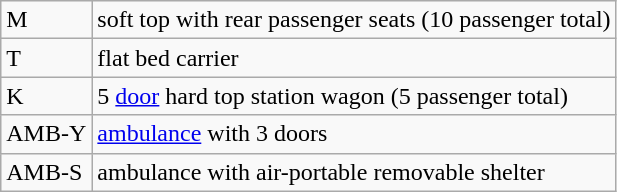<table class="wikitable" border="1">
<tr>
<td>M</td>
<td>soft top with rear passenger seats (10 passenger total)</td>
</tr>
<tr>
<td>T</td>
<td>flat bed carrier</td>
</tr>
<tr>
<td>K</td>
<td>5 <a href='#'>door</a> hard top station wagon (5 passenger total)</td>
</tr>
<tr>
<td>AMB-Y</td>
<td><a href='#'>ambulance</a> with 3 doors</td>
</tr>
<tr>
<td>AMB-S</td>
<td>ambulance with air-portable removable shelter</td>
</tr>
</table>
